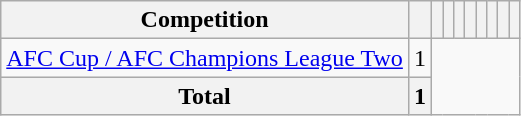<table class="wikitable" style="text-align: center;">
<tr>
<th scope="col">Competition</th>
<th></th>
<th></th>
<th></th>
<th></th>
<th></th>
<th></th>
<th></th>
<th></th>
<th></th>
</tr>
<tr>
<td><a href='#'>AFC Cup / AFC Champions League Two</a></td>
<td>1<br></td>
</tr>
<tr>
<th scope="row"><strong>Total</strong></th>
<th>1<br></th>
</tr>
</table>
